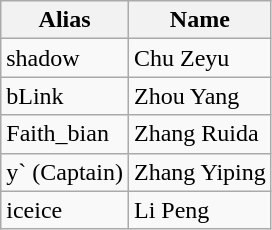<table class="wikitable sorable">
<tr>
<th>Alias</th>
<th>Name</th>
</tr>
<tr>
<td>shadow</td>
<td>Chu Zeyu</td>
</tr>
<tr>
<td>bLink</td>
<td>Zhou Yang</td>
</tr>
<tr>
<td>Faith_bian</td>
<td>Zhang Ruida</td>
</tr>
<tr>
<td>y` (Captain)</td>
<td>Zhang Yiping</td>
</tr>
<tr>
<td>iceice</td>
<td>Li Peng</td>
</tr>
</table>
